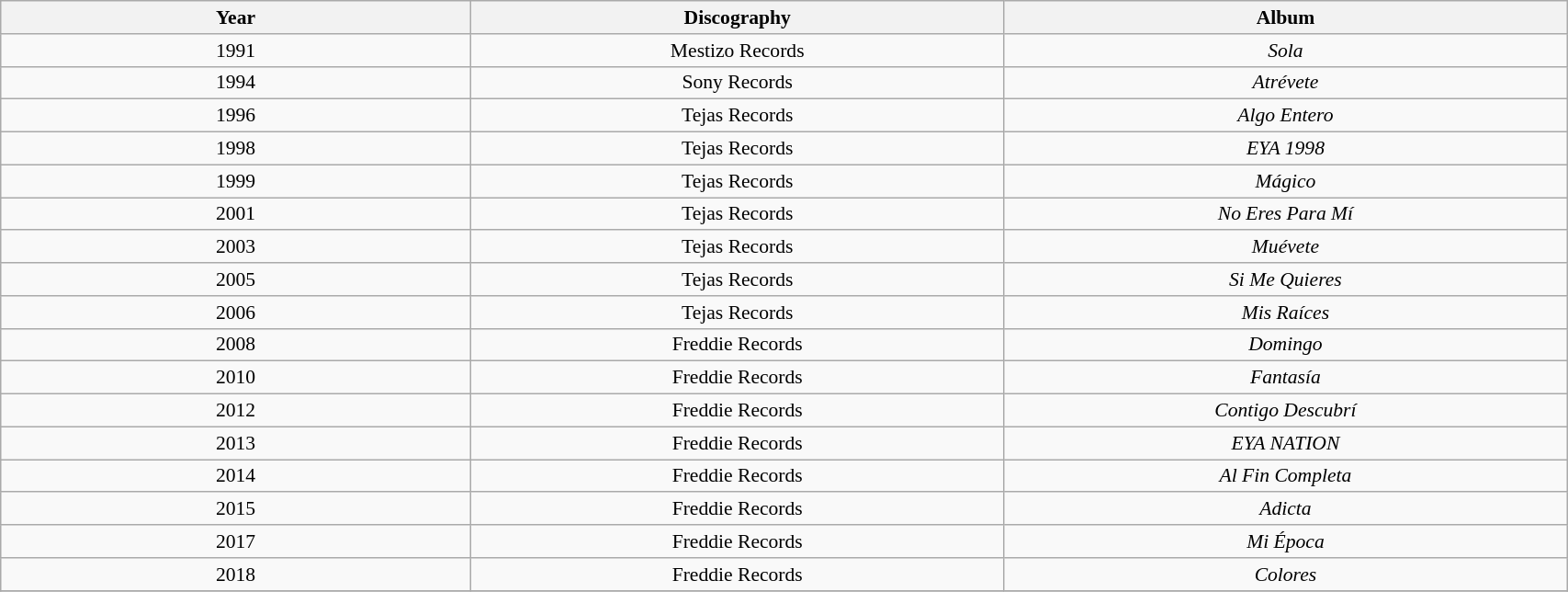<table class="wikitable" width="90%" style="font-size:90%;">
<tr>
<th width="30%">Year</th>
<th>Discography</th>
<th>Album</th>
</tr>
<tr align="center">
<td>1991</td>
<td>Mestizo Records</td>
<td><em>Sola</em></td>
</tr>
<tr align="center">
<td>1994</td>
<td>Sony Records</td>
<td><em>Atrévete</em></td>
</tr>
<tr align="center">
<td>1996</td>
<td>Tejas Records</td>
<td><em>Algo Entero</em></td>
</tr>
<tr align="center">
<td>1998</td>
<td>Tejas Records</td>
<td><em>EYA 1998</em></td>
</tr>
<tr align="center">
<td>1999</td>
<td>Tejas Records</td>
<td><em>Mágico</em></td>
</tr>
<tr align="center">
<td>2001</td>
<td>Tejas Records</td>
<td><em>No Eres Para Mí</em></td>
</tr>
<tr align="center">
<td>2003</td>
<td>Tejas Records</td>
<td><em>Muévete</em></td>
</tr>
<tr align="center">
<td>2005</td>
<td>Tejas Records</td>
<td><em>Si Me Quieres</em></td>
</tr>
<tr align="center">
<td>2006</td>
<td>Tejas Records</td>
<td><em>Mis Raíces</em></td>
</tr>
<tr align="center">
<td>2008</td>
<td>Freddie Records</td>
<td><em>Domingo</em></td>
</tr>
<tr align="center">
<td>2010</td>
<td>Freddie Records</td>
<td><em>Fantasía</em></td>
</tr>
<tr align="center">
<td>2012</td>
<td>Freddie Records</td>
<td><em>Contigo Descubrí</em></td>
</tr>
<tr align="center">
<td>2013</td>
<td>Freddie Records</td>
<td><em>EYA NATION</em></td>
</tr>
<tr align="center">
<td>2014</td>
<td>Freddie Records</td>
<td><em>Al Fin Completa</em></td>
</tr>
<tr align="center">
<td>2015</td>
<td>Freddie Records</td>
<td><em>Adicta</em></td>
</tr>
<tr align="center">
<td>2017</td>
<td>Freddie Records</td>
<td><em>Mi Época</em></td>
</tr>
<tr align="center">
<td>2018</td>
<td>Freddie Records</td>
<td><em>Colores</em></td>
</tr>
<tr align="center">
</tr>
</table>
